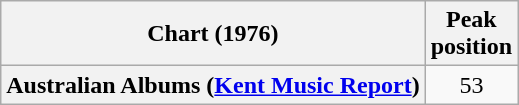<table class="wikitable sortable plainrowheaders" style="text-align:center">
<tr>
<th scope="col">Chart (1976)</th>
<th scope="col">Peak<br>position</th>
</tr>
<tr>
<th scope="row">Australian Albums (<a href='#'>Kent Music Report</a>)</th>
<td>53</td>
</tr>
</table>
